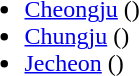<table>
<tr>
<td valign="top"><br><ul><li><a href='#'>Cheongju</a> ()</li><li><a href='#'>Chungju</a> ()</li><li><a href='#'>Jecheon</a> ()</li></ul></td>
</tr>
</table>
